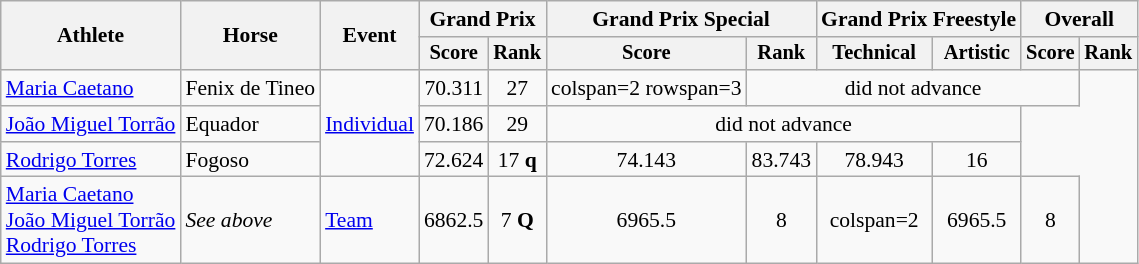<table class=wikitable style=font-size:90%;>
<tr>
<th rowspan="2">Athlete</th>
<th rowspan="2">Horse</th>
<th rowspan="2">Event</th>
<th colspan="2">Grand Prix</th>
<th colspan="2">Grand Prix Special</th>
<th colspan="2">Grand Prix Freestyle</th>
<th colspan="2">Overall</th>
</tr>
<tr style="font-size:95%">
<th>Score</th>
<th>Rank</th>
<th>Score</th>
<th>Rank</th>
<th>Technical</th>
<th>Artistic</th>
<th>Score</th>
<th>Rank</th>
</tr>
<tr align=center>
<td align=left><a href='#'>Maria Caetano</a></td>
<td align=left>Fenix de Tineo</td>
<td rowspan=3 align=left><a href='#'>Individual</a></td>
<td>70.311</td>
<td>27</td>
<td>colspan=2 rowspan=3 </td>
<td colspan=4>did not advance</td>
</tr>
<tr align=center>
<td align=left><a href='#'>João Miguel Torrão</a></td>
<td align=left>Equador</td>
<td>70.186</td>
<td>29</td>
<td colspan=4>did not advance</td>
</tr>
<tr align=center>
<td align=left><a href='#'>Rodrigo Torres</a></td>
<td align=left>Fogoso</td>
<td>72.624</td>
<td>17 <strong>q</strong></td>
<td>74.143</td>
<td>83.743</td>
<td>78.943</td>
<td>16</td>
</tr>
<tr align=center>
<td align=left><a href='#'>Maria Caetano</a><br><a href='#'>João Miguel Torrão</a><br><a href='#'>Rodrigo Torres</a></td>
<td align=left><em>See above</em></td>
<td align=left><a href='#'>Team</a></td>
<td>6862.5</td>
<td>7 <strong>Q</strong></td>
<td>6965.5</td>
<td>8</td>
<td>colspan=2 </td>
<td>6965.5</td>
<td>8</td>
</tr>
</table>
